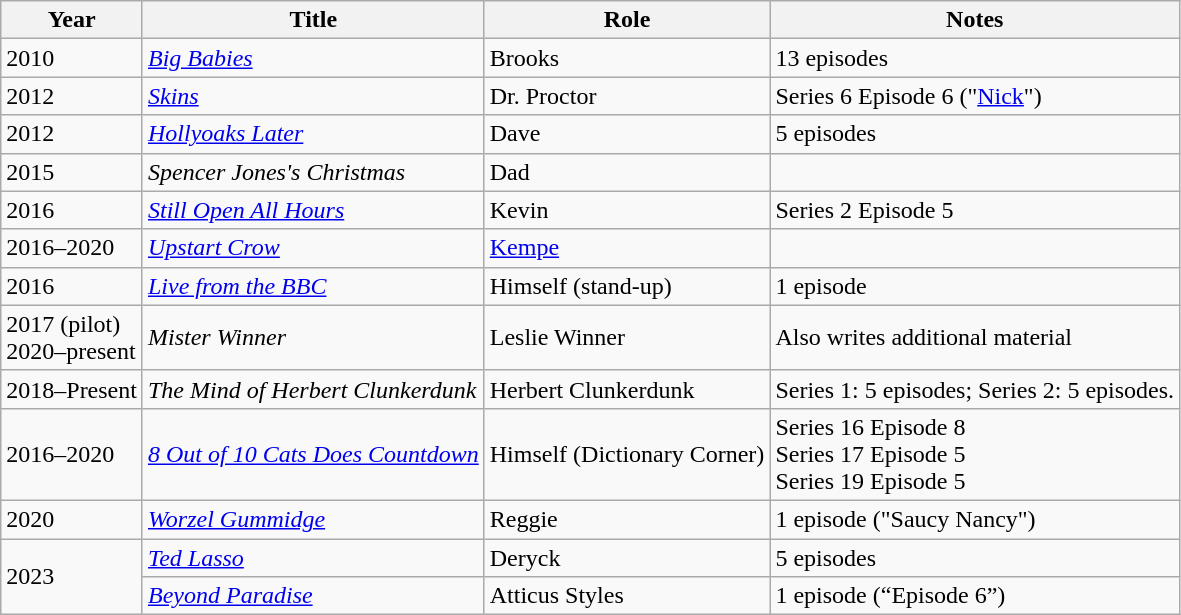<table class="wikitable sortable">
<tr>
<th>Year</th>
<th>Title</th>
<th>Role</th>
<th class="unsortable">Notes</th>
</tr>
<tr>
<td>2010</td>
<td><em><a href='#'>Big Babies</a></em></td>
<td>Brooks</td>
<td>13 episodes</td>
</tr>
<tr>
<td>2012</td>
<td><em><a href='#'>Skins</a></em></td>
<td>Dr. Proctor</td>
<td>Series 6 Episode 6 ("<a href='#'>Nick</a>")</td>
</tr>
<tr>
<td>2012</td>
<td><em><a href='#'>Hollyoaks Later</a></em></td>
<td>Dave</td>
<td>5 episodes</td>
</tr>
<tr>
<td>2015</td>
<td><em>Spencer Jones's Christmas</em></td>
<td>Dad</td>
<td></td>
</tr>
<tr>
<td>2016</td>
<td><em><a href='#'>Still Open All Hours</a></em></td>
<td>Kevin</td>
<td>Series 2 Episode 5</td>
</tr>
<tr>
<td>2016–2020</td>
<td><em><a href='#'>Upstart Crow</a></em></td>
<td><a href='#'>Kempe</a></td>
<td></td>
</tr>
<tr>
<td>2016</td>
<td><em><a href='#'>Live from the BBC</a></em></td>
<td>Himself (stand-up)</td>
<td>1 episode</td>
</tr>
<tr>
<td>2017 (pilot)<br> 2020–present</td>
<td><em>Mister Winner</em></td>
<td>Leslie Winner</td>
<td>Also writes additional material</td>
</tr>
<tr>
<td>2018–Present</td>
<td><em>The Mind of Herbert Clunkerdunk</em></td>
<td>Herbert Clunkerdunk</td>
<td>Series 1: 5 episodes; Series 2: 5 episodes.</td>
</tr>
<tr>
<td>2016–2020</td>
<td><em><a href='#'>8 Out of 10 Cats Does Countdown</a></em></td>
<td>Himself (Dictionary Corner)</td>
<td>Series 16 Episode 8<br>Series 17 Episode 5<br>Series 19 Episode 5</td>
</tr>
<tr>
<td>2020</td>
<td><em><a href='#'>Worzel Gummidge</a></em></td>
<td>Reggie</td>
<td>1 episode ("Saucy Nancy")</td>
</tr>
<tr>
<td rowspan="2">2023</td>
<td><em><a href='#'>Ted Lasso</a></em></td>
<td>Deryck</td>
<td>5 episodes</td>
</tr>
<tr>
<td><em><a href='#'>Beyond Paradise</a></em></td>
<td>Atticus Styles</td>
<td>1 episode (“Episode 6”)</td>
</tr>
</table>
